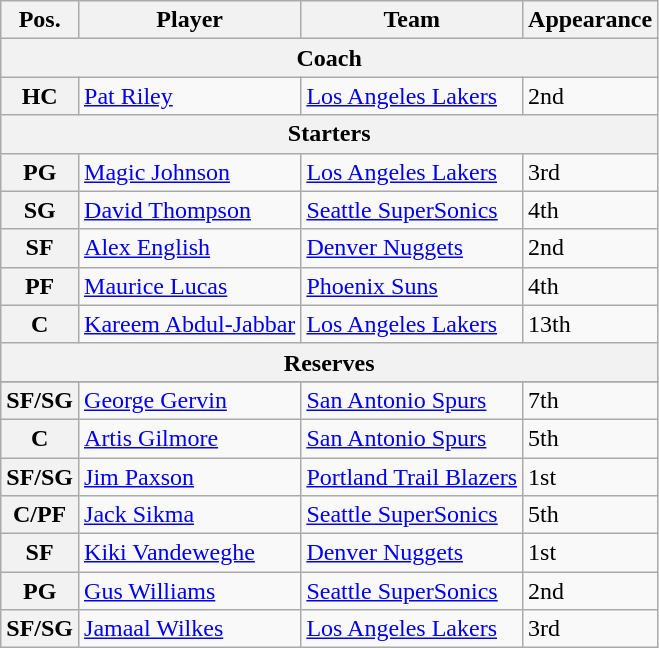<table class="wikitable">
<tr>
<th>Pos.</th>
<th>Player</th>
<th>Team</th>
<th>Appearance</th>
</tr>
<tr>
<th colspan="4">Coach</th>
</tr>
<tr>
<th>HC</th>
<td><a href='#'>Pat Riley</a></td>
<td><a href='#'>Los Angeles Lakers</a></td>
<td>2nd</td>
</tr>
<tr>
<th colspan="4">Starters</th>
</tr>
<tr>
<th>PG</th>
<td><a href='#'>Magic Johnson</a></td>
<td><a href='#'>Los Angeles Lakers</a></td>
<td>3rd</td>
</tr>
<tr>
<th>SG</th>
<td><a href='#'>David Thompson</a></td>
<td><a href='#'>Seattle SuperSonics</a></td>
<td>4th</td>
</tr>
<tr>
<th>SF</th>
<td><a href='#'>Alex English</a></td>
<td><a href='#'>Denver Nuggets</a></td>
<td>2nd</td>
</tr>
<tr>
<th>PF</th>
<td><a href='#'>Maurice Lucas</a></td>
<td><a href='#'>Phoenix Suns</a></td>
<td>4th</td>
</tr>
<tr>
<th>C</th>
<td><a href='#'>Kareem Abdul-Jabbar</a></td>
<td><a href='#'>Los Angeles Lakers</a></td>
<td>13th</td>
</tr>
<tr>
<th colspan="4">Reserves</th>
</tr>
<tr>
</tr>
<tr>
<th>SF/SG</th>
<td><a href='#'>George Gervin</a></td>
<td><a href='#'>San Antonio Spurs</a></td>
<td>7th</td>
</tr>
<tr>
<th>C</th>
<td><a href='#'>Artis Gilmore</a></td>
<td><a href='#'>San Antonio Spurs</a></td>
<td>5th</td>
</tr>
<tr>
<th>SF/SG</th>
<td><a href='#'>Jim Paxson</a></td>
<td><a href='#'>Portland Trail Blazers</a></td>
<td>1st</td>
</tr>
<tr>
<th>C/PF</th>
<td><a href='#'>Jack Sikma</a></td>
<td><a href='#'>Seattle SuperSonics</a></td>
<td>5th</td>
</tr>
<tr>
<th>SF</th>
<td><a href='#'>Kiki Vandeweghe</a></td>
<td><a href='#'>Denver Nuggets</a></td>
<td>1st</td>
</tr>
<tr>
<th>PG</th>
<td><a href='#'>Gus Williams</a></td>
<td><a href='#'>Seattle SuperSonics</a></td>
<td>2nd</td>
</tr>
<tr>
<th>SF/SG</th>
<td><a href='#'>Jamaal Wilkes</a></td>
<td><a href='#'>Los Angeles Lakers</a></td>
<td>3rd</td>
</tr>
</table>
